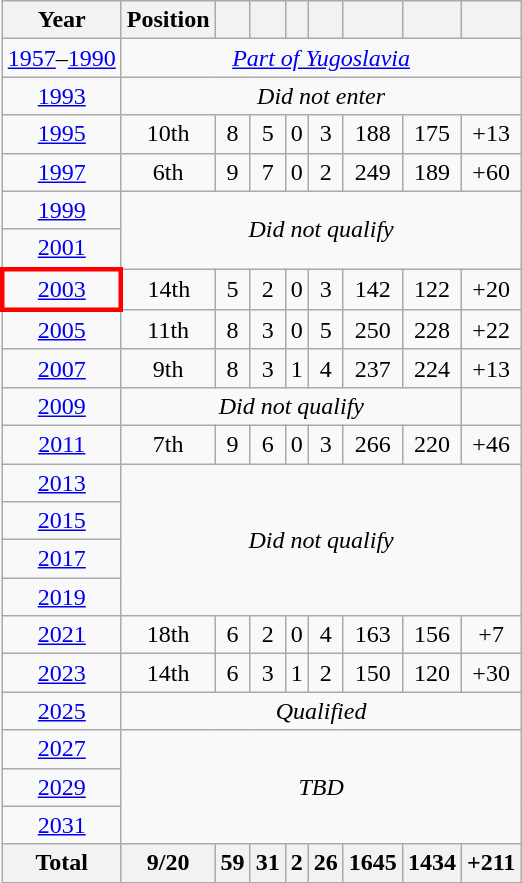<table class="wikitable" style="text-align: center;">
<tr>
<th>Year</th>
<th>Position</th>
<th></th>
<th></th>
<th></th>
<th></th>
<th></th>
<th></th>
<th></th>
</tr>
<tr>
<td><a href='#'>1957</a>–<a href='#'>1990</a></td>
<td colspan="8"><em><a href='#'>Part of Yugoslavia</a></em></td>
</tr>
<tr>
<td> <a href='#'>1993</a></td>
<td colspan="8"><em>Did not enter</em></td>
</tr>
<tr>
<td> <a href='#'>1995</a></td>
<td>10th</td>
<td>8</td>
<td>5</td>
<td>0</td>
<td>3</td>
<td>188</td>
<td>175</td>
<td>+13</td>
</tr>
<tr>
<td> <a href='#'>1997</a></td>
<td>6th</td>
<td>9</td>
<td>7</td>
<td>0</td>
<td>2</td>
<td>249</td>
<td>189</td>
<td>+60</td>
</tr>
<tr>
<td> <a href='#'>1999</a></td>
<td colspan=8 rowspan=2><em>Did not qualify</em></td>
</tr>
<tr>
<td> <a href='#'>2001</a></td>
</tr>
<tr>
<td style="border: 3px solid red"> <a href='#'>2003</a></td>
<td>14th</td>
<td>5</td>
<td>2</td>
<td>0</td>
<td>3</td>
<td>142</td>
<td>122</td>
<td>+20</td>
</tr>
<tr>
<td> <a href='#'>2005</a></td>
<td>11th</td>
<td>8</td>
<td>3</td>
<td>0</td>
<td>5</td>
<td>250</td>
<td>228</td>
<td>+22</td>
</tr>
<tr>
<td> <a href='#'>2007</a></td>
<td>9th</td>
<td>8</td>
<td>3</td>
<td>1</td>
<td>4</td>
<td>237</td>
<td>224</td>
<td>+13</td>
</tr>
<tr>
<td> <a href='#'>2009</a></td>
<td colspan=7><em>Did not qualify</em></td>
</tr>
<tr>
<td> <a href='#'>2011</a></td>
<td>7th</td>
<td>9</td>
<td>6</td>
<td>0</td>
<td>3</td>
<td>266</td>
<td>220</td>
<td>+46</td>
</tr>
<tr>
<td> <a href='#'>2013</a></td>
<td colspan=8 rowspan=4><em>Did not qualify</em></td>
</tr>
<tr>
<td> <a href='#'>2015</a></td>
</tr>
<tr>
<td> <a href='#'>2017</a></td>
</tr>
<tr>
<td> <a href='#'>2019</a></td>
</tr>
<tr>
<td> <a href='#'>2021</a></td>
<td>18th</td>
<td>6</td>
<td>2</td>
<td>0</td>
<td>4</td>
<td>163</td>
<td>156</td>
<td>+7</td>
</tr>
<tr>
<td> <a href='#'>2023</a></td>
<td>14th</td>
<td>6</td>
<td>3</td>
<td>1</td>
<td>2</td>
<td>150</td>
<td>120</td>
<td>+30</td>
</tr>
<tr>
<td> <a href='#'>2025</a></td>
<td colspan=8><em>Qualified</em></td>
</tr>
<tr>
<td> <a href='#'>2027</a></td>
<td colspan=8 rowspan=3><em>TBD</em></td>
</tr>
<tr>
<td> <a href='#'>2029</a></td>
</tr>
<tr>
<td> <a href='#'>2031</a></td>
</tr>
<tr>
<th>Total</th>
<th>9/20</th>
<th>59</th>
<th>31</th>
<th>2</th>
<th>26</th>
<th>1645</th>
<th>1434</th>
<th>+211</th>
</tr>
</table>
